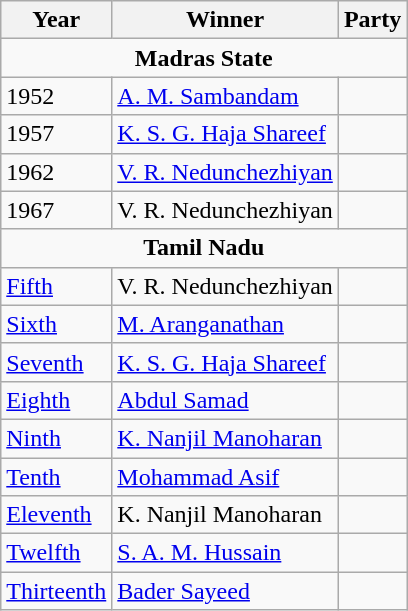<table class="wikitable sortable">
<tr>
<th>Year</th>
<th>Winner</th>
<th colspan="2">Party</th>
</tr>
<tr>
<td style="text-align: center;" colspan="4"><strong>Madras State</strong></td>
</tr>
<tr>
<td>1952</td>
<td><a href='#'>A. M. Sambandam</a></td>
<td></td>
</tr>
<tr>
<td>1957</td>
<td><a href='#'>K. S. G. Haja Shareef</a></td>
<td></td>
</tr>
<tr>
<td>1962</td>
<td><a href='#'>V. R. Nedunchezhiyan</a></td>
<td></td>
</tr>
<tr>
<td>1967</td>
<td>V. R. Nedunchezhiyan</td>
<td></td>
</tr>
<tr>
<td style="text-align: center;" colspan="4"><strong>Tamil Nadu</strong></td>
</tr>
<tr>
<td><a href='#'>Fifth</a></td>
<td>V. R. Nedunchezhiyan</td>
<td></td>
</tr>
<tr>
<td><a href='#'>Sixth</a></td>
<td><a href='#'>M. Aranganathan</a></td>
<td></td>
</tr>
<tr>
<td><a href='#'>Seventh</a></td>
<td><a href='#'>K. S. G. Haja Shareef</a></td>
<td></td>
</tr>
<tr>
<td><a href='#'>Eighth</a></td>
<td><a href='#'>Abdul Samad</a></td>
<td></td>
</tr>
<tr>
<td><a href='#'>Ninth</a></td>
<td><a href='#'>K. Nanjil Manoharan</a></td>
<td></td>
</tr>
<tr>
<td><a href='#'>Tenth</a></td>
<td><a href='#'>Mohammad Asif</a></td>
<td></td>
</tr>
<tr>
<td><a href='#'>Eleventh</a></td>
<td>K. Nanjil Manoharan</td>
<td></td>
</tr>
<tr>
<td><a href='#'>Twelfth</a></td>
<td><a href='#'>S. A. M. Hussain</a></td>
<td></td>
</tr>
<tr>
<td><a href='#'>Thirteenth</a></td>
<td><a href='#'>Bader Sayeed</a></td>
<td></td>
</tr>
</table>
